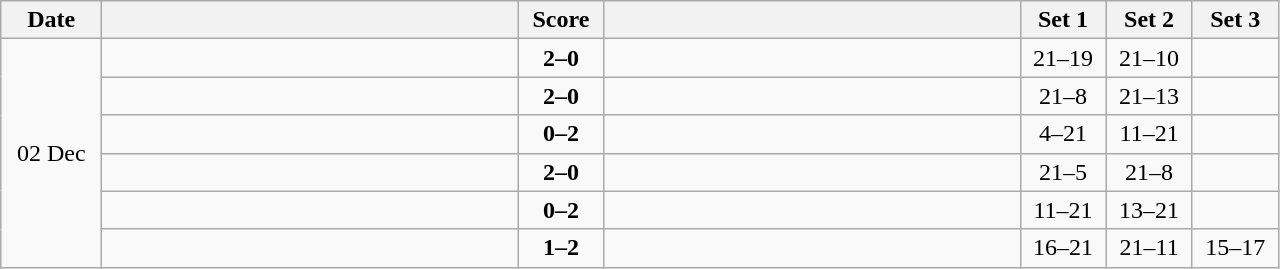<table class="wikitable" style="text-align: center;">
<tr>
<th width="60">Date</th>
<th align="right" width="270"></th>
<th width="50">Score</th>
<th align="left" width="270"></th>
<th width="50">Set 1</th>
<th width="50">Set 2</th>
<th width="50">Set 3</th>
</tr>
<tr>
<td rowspan=6>02 Dec</td>
<td align=left><strong></strong></td>
<td align=center><strong>2–0</strong></td>
<td align=left></td>
<td>21–19</td>
<td>21–10</td>
<td></td>
</tr>
<tr>
<td align=left><strong></strong></td>
<td align=center><strong>2–0</strong></td>
<td align=left></td>
<td>21–8</td>
<td>21–13</td>
<td></td>
</tr>
<tr>
<td align=left></td>
<td align=center><strong>0–2</strong></td>
<td align=left><strong></strong></td>
<td>4–21</td>
<td>11–21</td>
<td></td>
</tr>
<tr>
<td align=left><strong></strong></td>
<td align=center><strong>2–0</strong></td>
<td align=left></td>
<td>21–5</td>
<td>21–8</td>
<td></td>
</tr>
<tr>
<td align=left></td>
<td align=center><strong>0–2</strong></td>
<td align=left><strong></strong></td>
<td>11–21</td>
<td>13–21</td>
<td></td>
</tr>
<tr>
<td align=left></td>
<td align=center><strong>1–2</strong></td>
<td align=left><strong></strong></td>
<td>16–21</td>
<td>21–11</td>
<td>15–17</td>
</tr>
</table>
